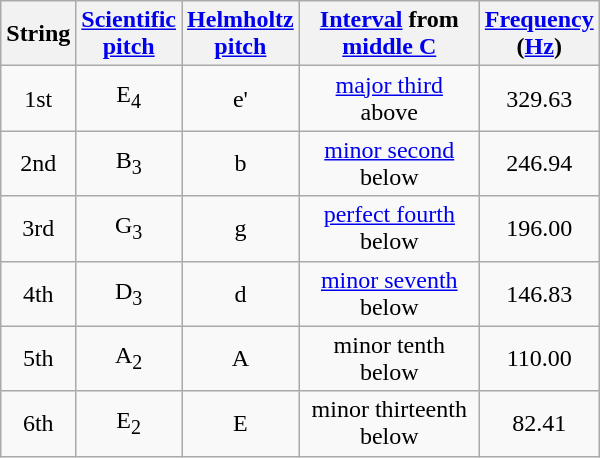<table class="wikitable" style="width: 400px; text-align:center;">
<tr>
<th>String</th>
<th><a href='#'>Scientific<br> pitch</a></th>
<th><a href='#'>Helmholtz<br> pitch</a></th>
<th><a href='#'>Interval</a> from <a href='#'>middle C</a></th>
<th><a href='#'>Frequency</a><br>(<a href='#'>Hz</a>)</th>
</tr>
<tr>
<td>1st</td>
<td>E<sub>4</sub></td>
<td>e'</td>
<td><a href='#'>major third</a> above</td>
<td>329.63</td>
</tr>
<tr>
<td>2nd</td>
<td>B<sub>3</sub></td>
<td>b</td>
<td><a href='#'>minor second</a> below</td>
<td>246.94</td>
</tr>
<tr>
<td>3rd</td>
<td>G<sub>3</sub></td>
<td>g</td>
<td><a href='#'>perfect fourth</a> below</td>
<td>196.00</td>
</tr>
<tr>
<td>4th</td>
<td>D<sub>3</sub></td>
<td>d</td>
<td><a href='#'>minor seventh</a> below</td>
<td>146.83</td>
</tr>
<tr>
<td>5th</td>
<td>A<sub>2</sub></td>
<td>A</td>
<td>minor tenth below</td>
<td>110.00</td>
</tr>
<tr>
<td>6th</td>
<td>E<sub>2</sub></td>
<td>E</td>
<td>minor thirteenth below</td>
<td>82.41</td>
</tr>
</table>
